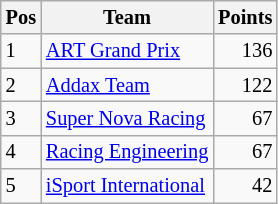<table class="wikitable" style="font-size: 85%;">
<tr>
<th>Pos</th>
<th>Team</th>
<th>Points</th>
</tr>
<tr>
<td>1</td>
<td> <a href='#'>ART Grand Prix</a></td>
<td align="right">136</td>
</tr>
<tr>
<td>2</td>
<td> <a href='#'>Addax Team</a></td>
<td align="right">122</td>
</tr>
<tr>
<td>3</td>
<td> <a href='#'>Super Nova Racing</a></td>
<td align="right">67</td>
</tr>
<tr>
<td>4</td>
<td> <a href='#'>Racing Engineering</a></td>
<td align="right">67</td>
</tr>
<tr>
<td>5</td>
<td> <a href='#'>iSport International</a></td>
<td align="right">42</td>
</tr>
</table>
